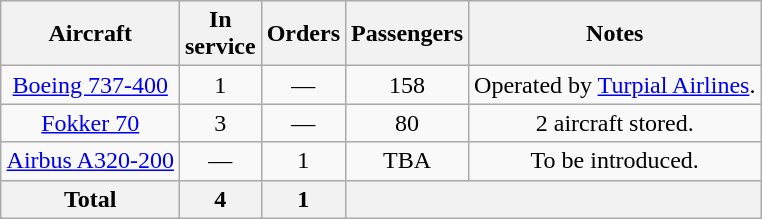<table class="wikitable" style="margin:0.5em auto; text-align:center">
<tr>
<th>Aircraft</th>
<th>In <br> service</th>
<th>Orders</th>
<th>Passengers</th>
<th>Notes</th>
</tr>
<tr>
<td><a href='#'>Boeing 737-400</a></td>
<td>1</td>
<td>—</td>
<td>158</td>
<td>Operated by <a href='#'>Turpial Airlines</a>.</td>
</tr>
<tr>
<td><a href='#'>Fokker 70</a></td>
<td>3</td>
<td>—</td>
<td>80</td>
<td>2 aircraft stored.</td>
</tr>
<tr>
<td><a href='#'>Airbus A320-200</a></td>
<td>—</td>
<td>1</td>
<td>TBA</td>
<td>To be introduced.</td>
</tr>
<tr>
<th>Total</th>
<th>4</th>
<th>1</th>
<th colspan=2></th>
</tr>
</table>
